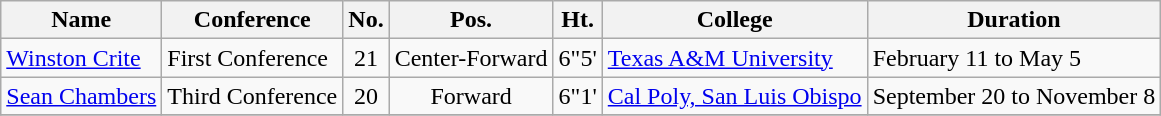<table class="wikitable" border="1">
<tr>
<th>Name</th>
<th>Conference</th>
<th>No.</th>
<th>Pos.</th>
<th>Ht.</th>
<th>College</th>
<th>Duration</th>
</tr>
<tr>
<td><a href='#'>Winston Crite</a></td>
<td>First Conference</td>
<td align=center>21</td>
<td align=center>Center-Forward</td>
<td align=center>6"5'</td>
<td><a href='#'>Texas A&M University</a></td>
<td>February 11 to May 5</td>
</tr>
<tr>
<td><a href='#'>Sean Chambers</a></td>
<td>Third Conference</td>
<td align=center>20</td>
<td align=center>Forward</td>
<td align=center>6"1'</td>
<td><a href='#'>Cal Poly, San Luis Obispo</a></td>
<td>September 20 to November 8</td>
</tr>
<tr>
</tr>
</table>
